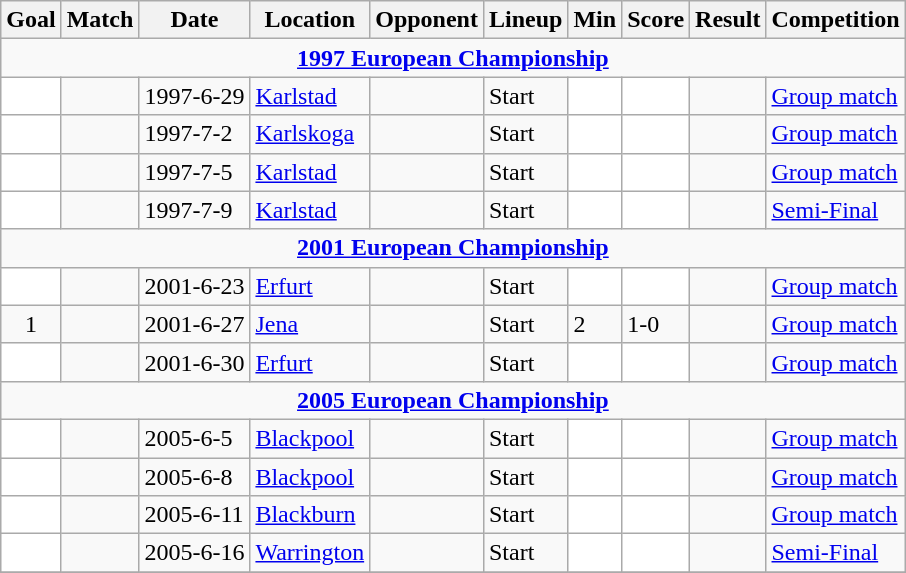<table class="wikitable collapsible" style="fontsize:90%;">
<tr>
<th>Goal</th>
<th>Match</th>
<th>Date</th>
<th>Location</th>
<th>Opponent</th>
<th>Lineup</th>
<th>Min</th>
<th>Score</th>
<th>Result</th>
<th>Competition</th>
</tr>
<tr>
<td colspan=10 align=center><strong><a href='#'>1997 European Championship</a></strong></td>
</tr>
<tr>
<td style="background:white;"></td>
<td></td>
<td>1997-6-29</td>
<td><a href='#'>Karlstad</a></td>
<td></td>
<td>Start</td>
<td style="background:white;"></td>
<td style="background:white;"></td>
<td></td>
<td><a href='#'>Group match</a></td>
</tr>
<tr>
<td style="background:white;"></td>
<td></td>
<td>1997-7-2</td>
<td><a href='#'>Karlskoga</a></td>
<td></td>
<td>Start</td>
<td style="background:white;"></td>
<td style="background:white;"></td>
<td></td>
<td><a href='#'>Group match</a></td>
</tr>
<tr>
<td style="background:white;"></td>
<td></td>
<td>1997-7-5</td>
<td><a href='#'>Karlstad</a></td>
<td></td>
<td>Start</td>
<td style="background:white;"></td>
<td style="background:white;"></td>
<td></td>
<td><a href='#'>Group match</a></td>
</tr>
<tr>
<td style="background:white;"></td>
<td></td>
<td>1997-7-9</td>
<td><a href='#'>Karlstad</a></td>
<td></td>
<td>Start</td>
<td style="background:white;"></td>
<td style="background:white;"></td>
<td></td>
<td><a href='#'>Semi-Final</a></td>
</tr>
<tr>
<td colspan=10 align=center><strong><a href='#'>2001 European Championship</a></strong></td>
</tr>
<tr>
<td style="background:white;"></td>
<td></td>
<td>2001-6-23</td>
<td><a href='#'>Erfurt</a></td>
<td></td>
<td>Start</td>
<td style="background:white;"></td>
<td style="background:white;"></td>
<td></td>
<td><a href='#'>Group match</a></td>
</tr>
<tr>
<td align=center>1</td>
<td></td>
<td>2001-6-27</td>
<td><a href='#'>Jena</a></td>
<td></td>
<td>Start</td>
<td>2</td>
<td>1-0</td>
<td></td>
<td><a href='#'>Group match</a></td>
</tr>
<tr>
<td style="background:white;"></td>
<td></td>
<td>2001-6-30</td>
<td><a href='#'>Erfurt</a></td>
<td></td>
<td>Start</td>
<td style="background:white;"></td>
<td style="background:white;"></td>
<td></td>
<td><a href='#'>Group match</a></td>
</tr>
<tr>
<td colspan=10 align=center><strong><a href='#'>2005 European Championship</a></strong></td>
</tr>
<tr>
<td style="background:white;"></td>
<td></td>
<td>2005-6-5</td>
<td><a href='#'>Blackpool</a></td>
<td></td>
<td>Start</td>
<td style="background:white;"></td>
<td style="background:white;"></td>
<td></td>
<td><a href='#'>Group match</a></td>
</tr>
<tr>
<td style="background:white;"></td>
<td></td>
<td>2005-6-8</td>
<td><a href='#'>Blackpool</a></td>
<td></td>
<td>Start</td>
<td style="background:white;"></td>
<td style="background:white;"></td>
<td></td>
<td><a href='#'>Group match</a></td>
</tr>
<tr>
<td style="background:white;"></td>
<td></td>
<td>2005-6-11</td>
<td><a href='#'>Blackburn</a></td>
<td></td>
<td>Start</td>
<td style="background:white;"></td>
<td style="background:white;"></td>
<td></td>
<td><a href='#'>Group match</a></td>
</tr>
<tr>
<td style="background:white;"></td>
<td></td>
<td>2005-6-16</td>
<td><a href='#'>Warrington</a></td>
<td></td>
<td>Start</td>
<td style="background:white;"></td>
<td style="background:white;"></td>
<td></td>
<td><a href='#'>Semi-Final</a></td>
</tr>
<tr>
</tr>
</table>
